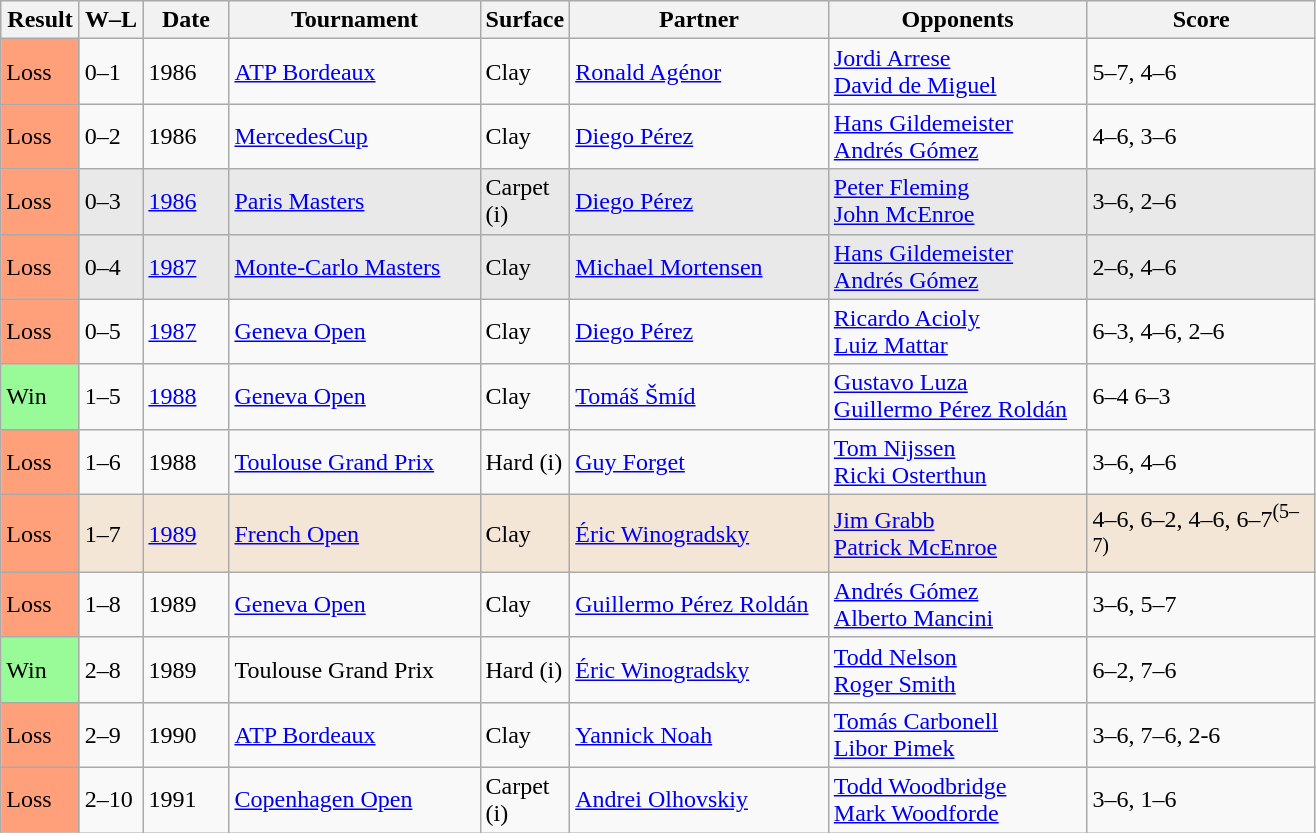<table class="sortable wikitable">
<tr style="background:#eeeeee;">
<th style="width:45px">Result</th>
<th style="width:35px" class="unsortable">W–L</th>
<th style="width:50px">Date</th>
<th style="width:160px">Tournament</th>
<th style="width:50px">Surface</th>
<th style="width:165px">Partner</th>
<th style="width:165px">Opponents</th>
<th style="width:145px" class="unsortable">Score</th>
</tr>
<tr>
<td style="background:#ffa07a;">Loss</td>
<td>0–1</td>
<td>1986</td>
<td><a href='#'>ATP Bordeaux</a></td>
<td>Clay</td>
<td> <a href='#'>Ronald Agénor</a></td>
<td> <a href='#'>Jordi Arrese</a> <br>  <a href='#'>David de Miguel</a></td>
<td>5–7, 4–6</td>
</tr>
<tr>
<td style="background:#ffa07a;">Loss</td>
<td>0–2</td>
<td>1986</td>
<td><a href='#'>MercedesCup</a></td>
<td>Clay</td>
<td> <a href='#'>Diego Pérez</a></td>
<td> <a href='#'>Hans Gildemeister</a> <br>  <a href='#'>Andrés Gómez</a></td>
<td>4–6, 3–6</td>
</tr>
<tr style="background:#e9e9e9;">
<td style="background:#ffa07a;">Loss</td>
<td>0–3</td>
<td><a href='#'>1986</a></td>
<td><a href='#'>Paris Masters</a></td>
<td>Carpet (i)</td>
<td> <a href='#'>Diego Pérez</a></td>
<td> <a href='#'>Peter Fleming</a> <br>  <a href='#'>John McEnroe</a></td>
<td>3–6, 2–6</td>
</tr>
<tr style="background:#e9e9e9;">
<td style="background:#ffa07a;">Loss</td>
<td>0–4</td>
<td><a href='#'>1987</a></td>
<td><a href='#'>Monte-Carlo Masters</a></td>
<td>Clay</td>
<td> <a href='#'>Michael Mortensen</a></td>
<td> <a href='#'>Hans Gildemeister</a> <br>  <a href='#'>Andrés Gómez</a></td>
<td>2–6, 4–6</td>
</tr>
<tr>
<td style="background:#ffa07a;">Loss</td>
<td>0–5</td>
<td><a href='#'>1987</a></td>
<td><a href='#'>Geneva Open</a></td>
<td>Clay</td>
<td> <a href='#'>Diego Pérez</a></td>
<td> <a href='#'>Ricardo Acioly</a> <br>  <a href='#'>Luiz Mattar</a></td>
<td>6–3, 4–6, 2–6</td>
</tr>
<tr>
<td style="background:#98fb98;">Win</td>
<td>1–5</td>
<td><a href='#'>1988</a></td>
<td><a href='#'>Geneva Open</a></td>
<td>Clay</td>
<td> <a href='#'>Tomáš Šmíd</a></td>
<td> <a href='#'>Gustavo Luza</a> <br>  <a href='#'>Guillermo Pérez Roldán</a></td>
<td>6–4 6–3</td>
</tr>
<tr>
<td style="background:#ffa07a;">Loss</td>
<td>1–6</td>
<td>1988</td>
<td><a href='#'>Toulouse Grand Prix</a></td>
<td>Hard (i)</td>
<td> <a href='#'>Guy Forget</a></td>
<td> <a href='#'>Tom Nijssen</a> <br>  <a href='#'>Ricki Osterthun</a></td>
<td>3–6, 4–6</td>
</tr>
<tr style="background:#f3e6d7;">
<td style="background:#ffa07a;">Loss</td>
<td>1–7</td>
<td><a href='#'>1989</a></td>
<td><a href='#'>French Open</a></td>
<td>Clay</td>
<td> <a href='#'>Éric Winogradsky</a></td>
<td> <a href='#'>Jim Grabb</a> <br>  <a href='#'>Patrick McEnroe</a></td>
<td>4–6, 6–2, 4–6, 6–7<sup>(5–7)</sup></td>
</tr>
<tr>
<td style="background:#ffa07a;">Loss</td>
<td>1–8</td>
<td>1989</td>
<td><a href='#'>Geneva Open</a></td>
<td>Clay</td>
<td> <a href='#'>Guillermo Pérez Roldán</a></td>
<td> <a href='#'>Andrés Gómez</a> <br>  <a href='#'>Alberto Mancini</a></td>
<td>3–6, 5–7</td>
</tr>
<tr>
<td style="background:#98fb98;">Win</td>
<td>2–8</td>
<td>1989</td>
<td>Toulouse Grand Prix</td>
<td>Hard (i)</td>
<td> <a href='#'>Éric Winogradsky</a></td>
<td> <a href='#'>Todd Nelson</a> <br>  <a href='#'>Roger Smith</a></td>
<td>6–2, 7–6</td>
</tr>
<tr>
<td style="background:#ffa07a;">Loss</td>
<td>2–9</td>
<td>1990</td>
<td><a href='#'>ATP Bordeaux</a></td>
<td>Clay</td>
<td> <a href='#'>Yannick Noah</a></td>
<td> <a href='#'>Tomás Carbonell</a> <br>  <a href='#'>Libor Pimek</a></td>
<td>3–6, 7–6, 2-6</td>
</tr>
<tr>
<td style="background:#ffa07a;">Loss</td>
<td>2–10</td>
<td>1991</td>
<td><a href='#'>Copenhagen Open</a></td>
<td>Carpet (i)</td>
<td> <a href='#'>Andrei Olhovskiy</a></td>
<td> <a href='#'>Todd Woodbridge</a> <br>  <a href='#'>Mark Woodforde</a></td>
<td>3–6, 1–6</td>
</tr>
</table>
